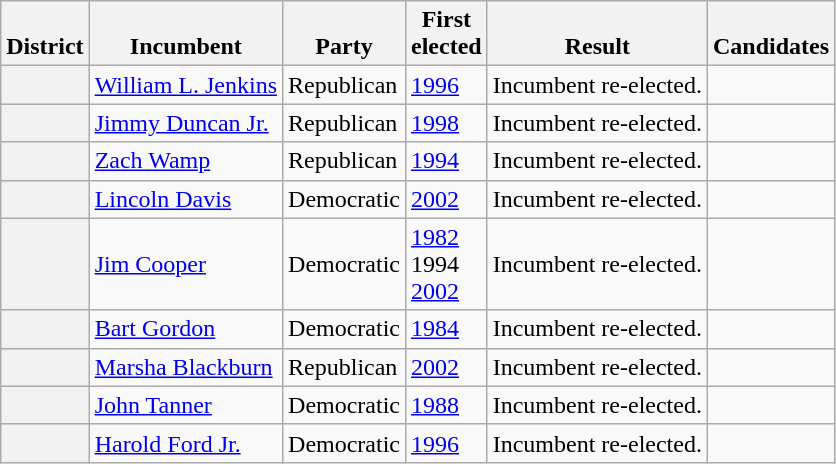<table class=wikitable>
<tr valign=bottom>
<th>District</th>
<th>Incumbent</th>
<th>Party</th>
<th>First<br>elected</th>
<th>Result</th>
<th>Candidates</th>
</tr>
<tr>
<th></th>
<td><a href='#'>William L. Jenkins</a></td>
<td>Republican</td>
<td><a href='#'>1996</a></td>
<td>Incumbent re-elected.</td>
<td nowrap></td>
</tr>
<tr>
<th></th>
<td><a href='#'>Jimmy Duncan Jr.</a></td>
<td>Republican</td>
<td><a href='#'>1998</a></td>
<td>Incumbent re-elected.</td>
<td nowrap></td>
</tr>
<tr>
<th></th>
<td><a href='#'>Zach Wamp</a></td>
<td>Republican</td>
<td><a href='#'>1994</a></td>
<td>Incumbent re-elected.</td>
<td nowrap></td>
</tr>
<tr>
<th></th>
<td><a href='#'>Lincoln Davis</a></td>
<td>Democratic</td>
<td><a href='#'>2002</a></td>
<td>Incumbent re-elected.</td>
<td nowrap></td>
</tr>
<tr>
<th></th>
<td><a href='#'>Jim Cooper</a></td>
<td>Democratic</td>
<td><a href='#'>1982</a><br>1994 <br><a href='#'>2002</a></td>
<td>Incumbent re-elected.</td>
<td nowrap></td>
</tr>
<tr>
<th></th>
<td><a href='#'>Bart Gordon</a></td>
<td>Democratic</td>
<td><a href='#'>1984</a></td>
<td>Incumbent re-elected.</td>
<td nowrap></td>
</tr>
<tr>
<th></th>
<td><a href='#'>Marsha Blackburn</a></td>
<td>Republican</td>
<td><a href='#'>2002</a></td>
<td>Incumbent re-elected.</td>
<td nowrap></td>
</tr>
<tr>
<th></th>
<td><a href='#'>John Tanner</a></td>
<td>Democratic</td>
<td><a href='#'>1988</a></td>
<td>Incumbent re-elected.</td>
<td nowrap></td>
</tr>
<tr>
<th></th>
<td><a href='#'>Harold Ford Jr.</a></td>
<td>Democratic</td>
<td><a href='#'>1996</a></td>
<td>Incumbent re-elected.</td>
<td nowrap></td>
</tr>
</table>
